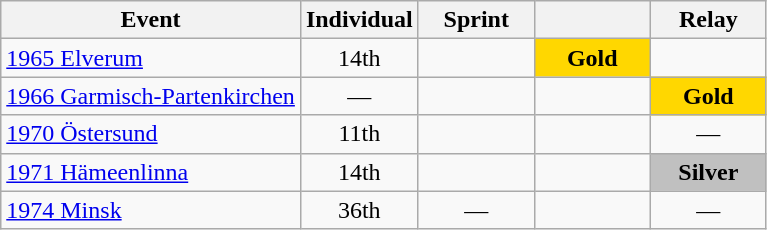<table class="wikitable" style="text-align: center;">
<tr ">
<th>Event</th>
<th style="width:70px;">Individual</th>
<th style="width:70px;">Sprint</th>
<th style="width:70px;"></th>
<th style="width:70px;">Relay</th>
</tr>
<tr>
<td align=left> <a href='#'>1965 Elverum</a></td>
<td>14th</td>
<td></td>
<td style="background:gold;"><strong>Gold</strong></td>
<td></td>
</tr>
<tr>
<td align=left> <a href='#'>1966 Garmisch-Partenkirchen</a></td>
<td>—</td>
<td></td>
<td></td>
<td style="background:gold;"><strong>Gold</strong></td>
</tr>
<tr>
<td align=left> <a href='#'>1970 Östersund</a></td>
<td>11th</td>
<td></td>
<td></td>
<td>—</td>
</tr>
<tr>
<td align=left> <a href='#'>1971 Hämeenlinna</a></td>
<td>14th</td>
<td></td>
<td></td>
<td style="background:silver;"><strong>Silver</strong></td>
</tr>
<tr>
<td align=left> <a href='#'>1974 Minsk</a></td>
<td>36th</td>
<td>—</td>
<td></td>
<td>—</td>
</tr>
</table>
